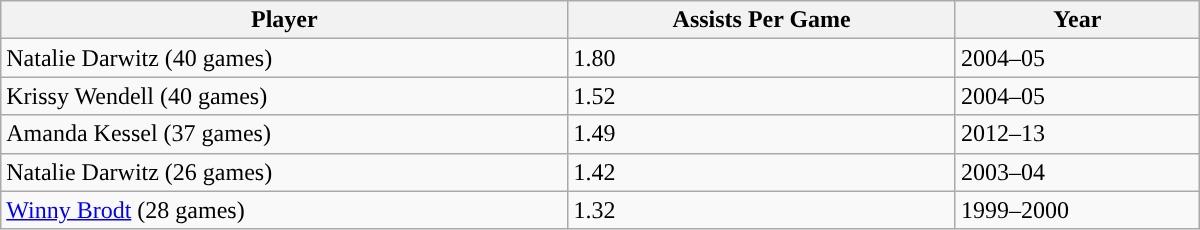<table class="wikitable" style="width: 50em">
<tr>
<th>Player</th>
<th>Assists Per Game</th>
<th>Year</th>
</tr>
<tr>
<td>Natalie Darwitz (40 games)</td>
<td>1.80</td>
<td>2004–05</td>
</tr>
<tr>
<td>Krissy Wendell (40 games)</td>
<td>1.52</td>
<td>2004–05</td>
</tr>
<tr>
<td>Amanda Kessel (37 games)</td>
<td>1.49</td>
<td>2012–13</td>
</tr>
<tr>
<td>Natalie Darwitz (26 games)</td>
<td>1.42</td>
<td>2003–04</td>
</tr>
<tr>
<td><a href='#'>Winny Brodt</a> (28 games)</td>
<td>1.32</td>
<td>1999–2000</td>
</tr>
</table>
